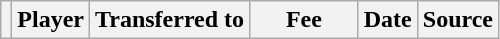<table class="wikitable plainrowheaders sortable">
<tr>
<th></th>
<th scope="col">Player</th>
<th>Transferred to</th>
<th style="width: 65px;">Fee</th>
<th scope="col">Date</th>
<th scope="col">Source</th>
</tr>
</table>
